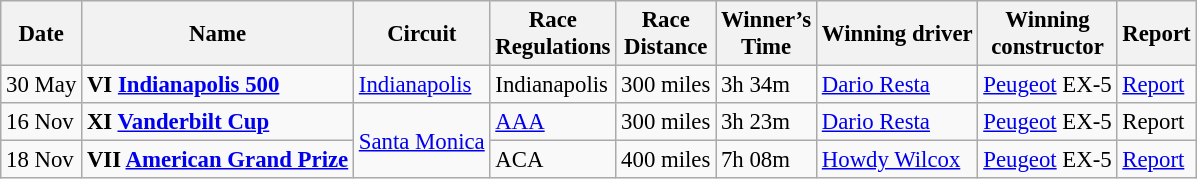<table class="wikitable" style="font-size:95%">
<tr>
<th>Date</th>
<th>Name</th>
<th>Circuit</th>
<th>Race<br>Regulations</th>
<th>Race<br>Distance</th>
<th>Winner’s<br>Time</th>
<th>Winning driver</th>
<th>Winning<br>constructor</th>
<th>Report</th>
</tr>
<tr>
<td>30 May</td>
<td> <strong>VI <a href='#'>Indianapolis 500</a></strong></td>
<td><a href='#'>Indianapolis</a></td>
<td>Indianapolis</td>
<td>300 miles</td>
<td>3h 34m</td>
<td> <a href='#'>Dario Resta</a></td>
<td><a href='#'>Peugeot</a> EX-5</td>
<td><a href='#'>Report</a></td>
</tr>
<tr>
<td>16 Nov</td>
<td> <strong>XI <a href='#'>Vanderbilt Cup</a></strong></td>
<td rowspan=2><a href='#'>Santa Monica</a></td>
<td><a href='#'>AAA</a></td>
<td>300 miles</td>
<td>3h 23m</td>
<td> <a href='#'>Dario Resta</a></td>
<td><a href='#'>Peugeot</a> EX-5</td>
<td>Report</td>
</tr>
<tr>
<td>18 Nov</td>
<td> <strong>VII <a href='#'>American Grand Prize</a></strong></td>
<td>ACA</td>
<td>400 miles</td>
<td>7h 08m</td>
<td> <a href='#'>Howdy Wilcox</a></td>
<td><a href='#'>Peugeot</a> EX-5</td>
<td><a href='#'>Report</a></td>
</tr>
</table>
